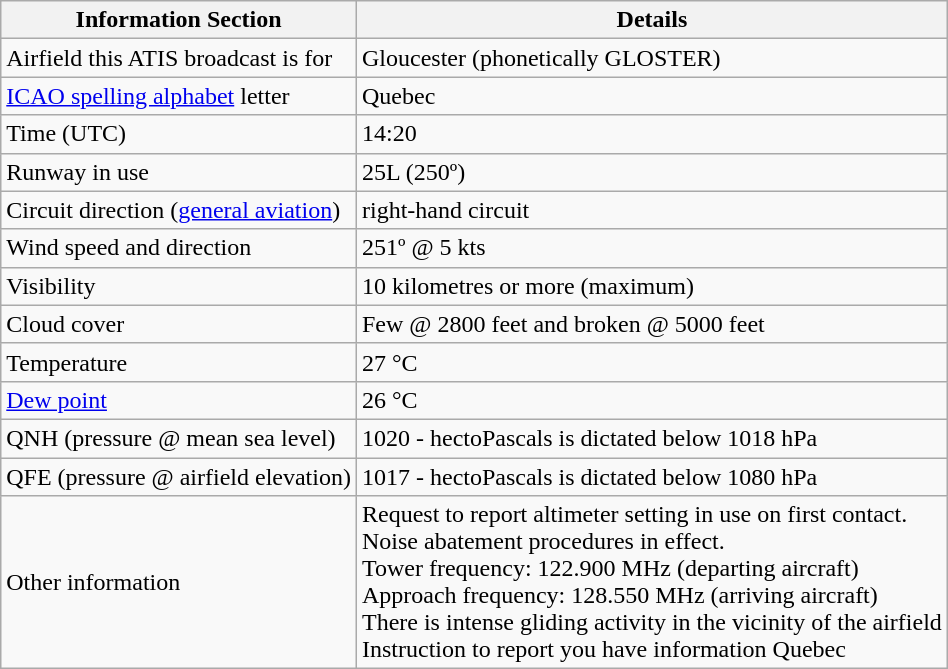<table class="wikitable">
<tr>
<th>Information Section</th>
<th>Details</th>
</tr>
<tr>
<td>Airfield this ATIS broadcast is for</td>
<td>Gloucester (phonetically GLOSTER)</td>
</tr>
<tr>
<td><a href='#'>ICAO spelling alphabet</a> letter</td>
<td>Quebec</td>
</tr>
<tr>
<td>Time (UTC)</td>
<td>14:20</td>
</tr>
<tr>
<td>Runway in use</td>
<td>25L (250º)</td>
</tr>
<tr>
<td>Circuit direction (<a href='#'>general aviation</a>)</td>
<td>right-hand circuit</td>
</tr>
<tr>
<td>Wind speed and direction</td>
<td>251º @ 5 kts</td>
</tr>
<tr>
<td>Visibility</td>
<td>10 kilometres or more (maximum)</td>
</tr>
<tr>
<td>Cloud cover</td>
<td>Few @ 2800 feet and broken @ 5000 feet</td>
</tr>
<tr>
<td>Temperature</td>
<td>27 °C</td>
</tr>
<tr>
<td><a href='#'>Dew point</a></td>
<td>26 °C</td>
</tr>
<tr>
<td>QNH (pressure @ mean sea level)</td>
<td>1020 - hectoPascals is dictated below 1018 hPa</td>
</tr>
<tr>
<td>QFE (pressure @ airfield elevation)</td>
<td>1017 - hectoPascals is dictated below 1080 hPa</td>
</tr>
<tr>
<td>Other information</td>
<td>Request to report altimeter setting in use on first contact.<br>Noise abatement procedures in effect.<br>Tower frequency: 122.900 MHz (departing aircraft)<br>Approach frequency: 128.550 MHz (arriving aircraft)<br>There is intense gliding activity in the vicinity of the airfield<br>Instruction to report you have information Quebec</td>
</tr>
</table>
